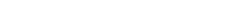<table style="width:22%; text-align:center;">
<tr style="color:white;">
<td style="background:"><strong>20</strong></td>
<td style="background:"><strong>11</strong></td>
</tr>
</table>
